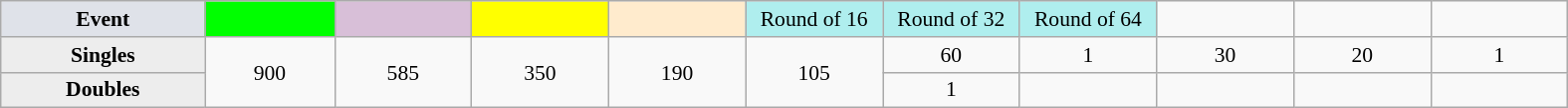<table class=wikitable style=font-size:90%;text-align:center>
<tr>
<td style="width:130px; background:#dfe2e9;"><strong>Event</strong></td>
<td style="width:80px; background:lime;"></td>
<td style="width:85px; background:thistle;"></td>
<td style="width:85px; background:#ff0;"></td>
<td style="width:85px; background:#ffebcd;"></td>
<td style="width:85px; background:#afeeee;">Round of 16</td>
<td style="width:85px; background:#afeeee;">Round of 32</td>
<td style="width:85px; background:#afeeee;">Round of 64</td>
<td width=85></td>
<td width=85></td>
<td width=85></td>
</tr>
<tr>
<th style="background:#ededed;">Singles</th>
<td rowspan=2>900</td>
<td rowspan=2>585</td>
<td rowspan=2>350</td>
<td rowspan=2>190</td>
<td rowspan=2>105</td>
<td>60</td>
<td>1</td>
<td>30</td>
<td>20</td>
<td>1</td>
</tr>
<tr>
<th style="background:#ededed;">Doubles</th>
<td>1</td>
<td></td>
<td></td>
<td></td>
<td></td>
</tr>
</table>
